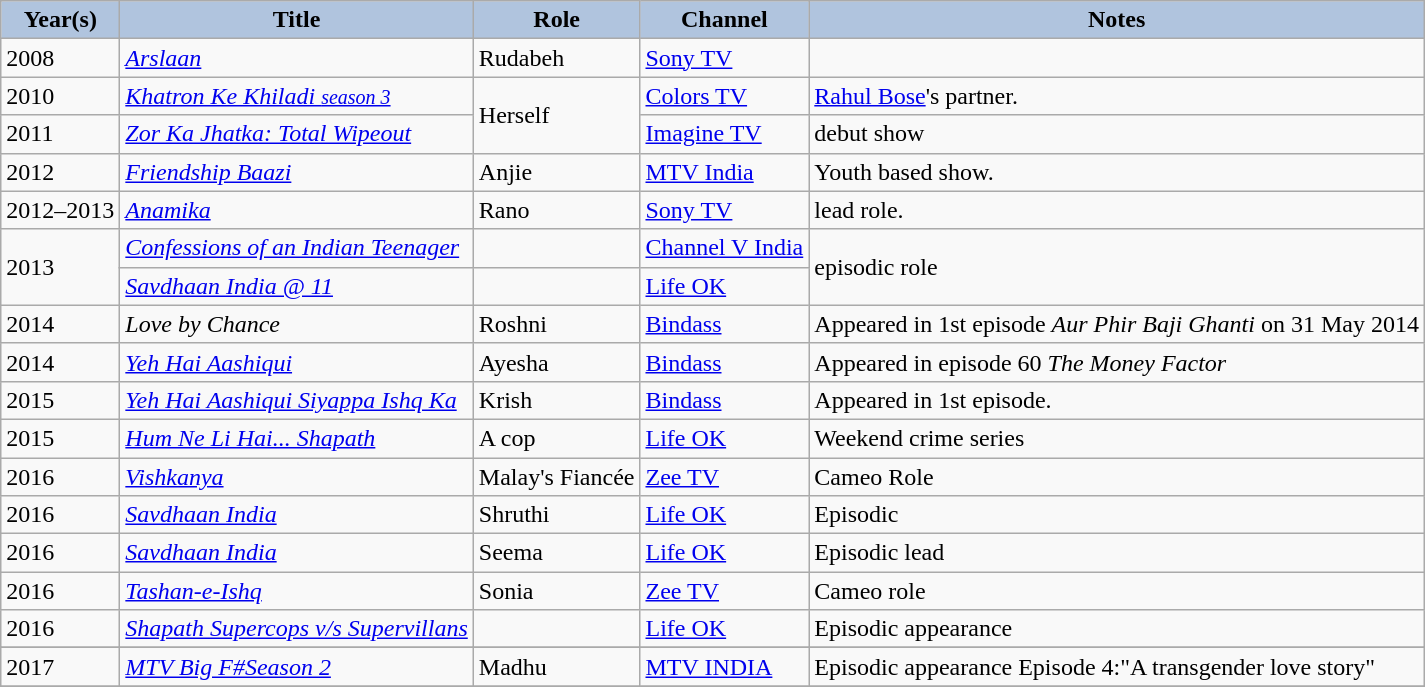<table class="wikitable">
<tr>
<th style="background:#B0C4DE;">Year(s)</th>
<th style="background:#B0C4DE;">Title</th>
<th style="background:#B0C4DE;">Role</th>
<th style="background:#B0C4DE;">Channel</th>
<th style="background:#B0C4DE;">Notes</th>
</tr>
<tr>
<td>2008</td>
<td><em><a href='#'>Arslaan</a></em></td>
<td>Rudabeh</td>
<td><a href='#'>Sony TV</a></td>
<td></td>
</tr>
<tr>
<td>2010</td>
<td><em><a href='#'>Khatron Ke Khiladi <small>season 3</small></a></em></td>
<td rowspan="2">Herself</td>
<td><a href='#'>Colors TV</a></td>
<td><a href='#'>Rahul Bose</a>'s partner.</td>
</tr>
<tr>
<td>2011</td>
<td><em><a href='#'>Zor Ka Jhatka: Total Wipeout</a></em></td>
<td><a href='#'>Imagine TV</a></td>
<td>debut show</td>
</tr>
<tr>
<td>2012</td>
<td><em><a href='#'>Friendship Baazi</a></em></td>
<td>Anjie</td>
<td><a href='#'>MTV India</a></td>
<td>Youth based show.</td>
</tr>
<tr>
<td>2012–2013</td>
<td><em><a href='#'>Anamika</a></em></td>
<td>Rano</td>
<td><a href='#'>Sony TV</a></td>
<td>lead role.</td>
</tr>
<tr>
<td rowspan="2">2013</td>
<td><em><a href='#'>Confessions of an Indian Teenager</a></em></td>
<td></td>
<td><a href='#'>Channel V India</a></td>
<td rowspan="2">episodic role</td>
</tr>
<tr>
<td><em><a href='#'>Savdhaan India @ 11</a></em></td>
<td></td>
<td><a href='#'>Life OK</a></td>
</tr>
<tr>
<td>2014</td>
<td><em>Love by Chance</em></td>
<td>Roshni</td>
<td><a href='#'>Bindass</a></td>
<td>Appeared in 1st episode <em>Aur Phir Baji Ghanti</em> on 31 May 2014</td>
</tr>
<tr>
<td>2014</td>
<td><em><a href='#'>Yeh Hai Aashiqui</a></em></td>
<td>Ayesha</td>
<td><a href='#'>Bindass</a></td>
<td>Appeared in episode 60 <em>The Money Factor</em></td>
</tr>
<tr>
<td>2015</td>
<td><em><a href='#'>Yeh Hai Aashiqui Siyappa Ishq Ka</a></em></td>
<td>Krish</td>
<td><a href='#'>Bindass</a></td>
<td>Appeared in 1st episode.</td>
</tr>
<tr>
<td>2015</td>
<td><em><a href='#'>Hum Ne Li Hai... Shapath</a></em></td>
<td>A cop</td>
<td><a href='#'>Life OK</a></td>
<td>Weekend crime series</td>
</tr>
<tr>
<td>2016</td>
<td><em><a href='#'>Vishkanya</a></em></td>
<td>Malay's Fiancée</td>
<td><a href='#'>Zee TV</a></td>
<td>Cameo Role</td>
</tr>
<tr>
<td>2016</td>
<td><em><a href='#'>Savdhaan India</a></em></td>
<td>Shruthi</td>
<td><a href='#'>Life OK</a></td>
<td>Episodic</td>
</tr>
<tr>
<td>2016</td>
<td><em><a href='#'>Savdhaan India</a></em></td>
<td>Seema</td>
<td><a href='#'>Life OK</a></td>
<td>Episodic lead</td>
</tr>
<tr>
<td>2016</td>
<td><em><a href='#'>Tashan-e-Ishq</a></em></td>
<td>Sonia</td>
<td><a href='#'>Zee TV</a></td>
<td>Cameo role</td>
</tr>
<tr>
<td>2016</td>
<td><em><a href='#'>Shapath Supercops v/s Supervillans</a></em></td>
<td></td>
<td><a href='#'>Life OK</a></td>
<td>Episodic appearance</td>
</tr>
<tr>
</tr>
<tr>
<td>2017</td>
<td><em><a href='#'>MTV Big F#Season 2</a></em></td>
<td>Madhu</td>
<td><a href='#'>MTV INDIA</a></td>
<td>Episodic appearance Episode 4:"A transgender love story"</td>
</tr>
<tr>
</tr>
</table>
